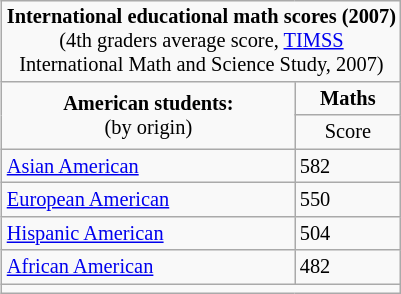<table class="wikitable" style="float:right; margin-left: 1em; font-size: 85%;">
<tr>
<td colspan="6" style="text-align:center;" cellspacing="0"><strong>International educational math scores (2007)</strong><br>(4th graders average score, <a href='#'>TIMSS</a><br>International Math and Science Study, 2007)</td>
</tr>
<tr>
<td style="text-align:center;" rowspan=2><strong>American students:</strong><br>(by origin)</td>
<td colspan="2" style="text-align:center;"><strong>Maths</strong></td>
</tr>
<tr>
<td style="text-align:center;">Score</td>
</tr>
<tr>
<td><a href='#'>Asian American</a></td>
<td>582</td>
</tr>
<tr>
<td><a href='#'>European American</a></td>
<td>550</td>
</tr>
<tr>
<td><a href='#'>Hispanic American</a></td>
<td>504</td>
</tr>
<tr>
<td><a href='#'>African American</a></td>
<td>482</td>
</tr>
<tr>
<td style="text-align:left;" colspan="6"></td>
</tr>
</table>
